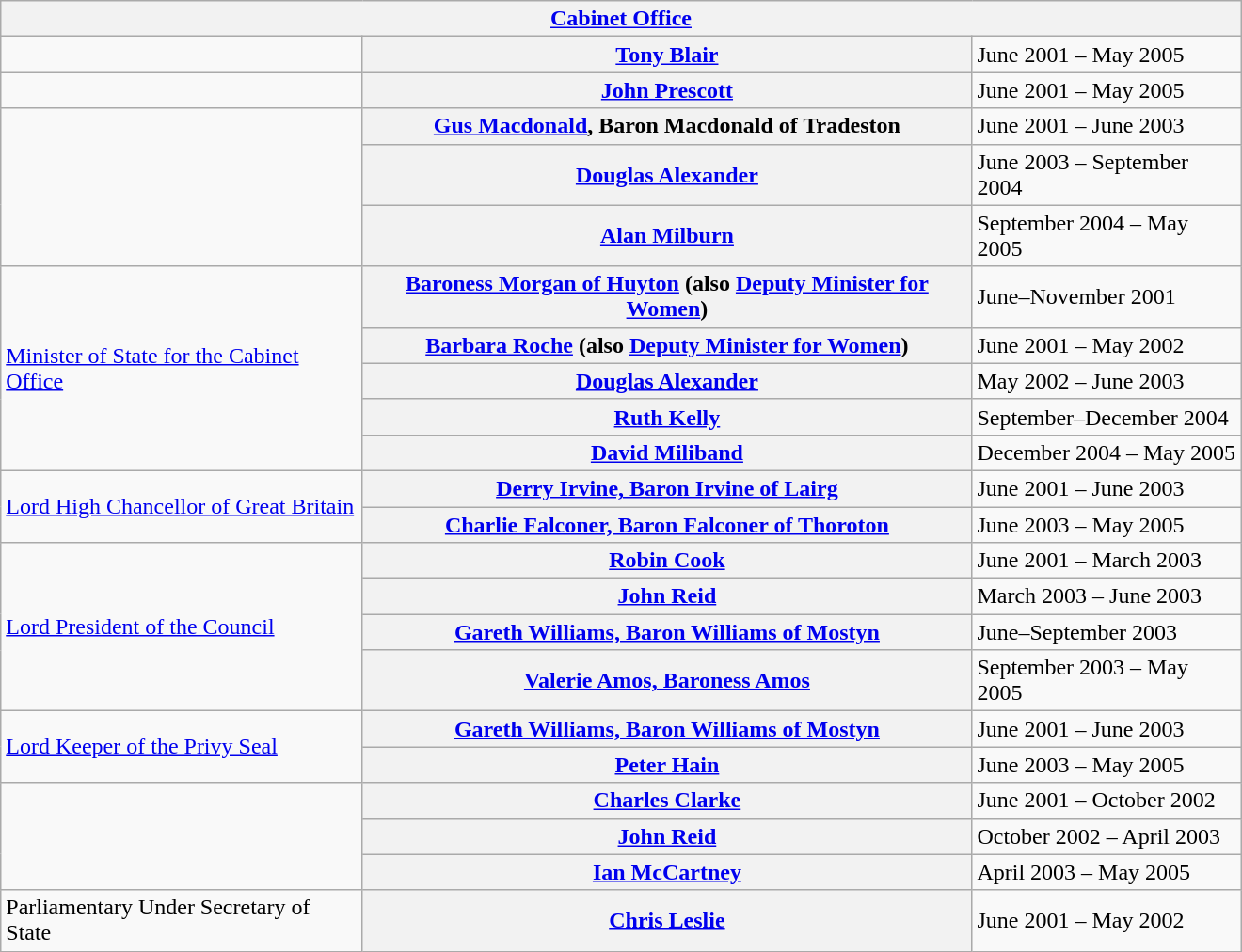<table class="wikitable plainrowheaders" width=100% style="max-width:55em;">
<tr>
<th colspan=4><a href='#'>Cabinet Office</a></th>
</tr>
<tr>
<td></td>
<th scope="row" style="font-weight:bold;"><a href='#'>Tony Blair</a></th>
<td>June 2001 – May 2005</td>
</tr>
<tr>
<td></td>
<th scope="row" style="font-weight:bold;"><a href='#'>John Prescott</a></th>
<td>June 2001 – May 2005</td>
</tr>
<tr>
<td rowspan="3"></td>
<th scope="row"><a href='#'>Gus Macdonald</a>, Baron Macdonald of Tradeston</th>
<td>June 2001 – June 2003</td>
</tr>
<tr>
<th scope="row"><a href='#'>Douglas Alexander</a></th>
<td>June 2003 – September 2004</td>
</tr>
<tr>
<th scope="row" style="font-weight:bold;"><a href='#'>Alan Milburn</a></th>
<td>September 2004 – May 2005</td>
</tr>
<tr>
<td rowspan="5"><a href='#'>Minister of State for the Cabinet Office</a></td>
<th scope="row"><a href='#'>Baroness Morgan of Huyton</a> (also <a href='#'>Deputy Minister for Women</a>)</th>
<td>June–November 2001</td>
</tr>
<tr>
<th scope="row"><a href='#'>Barbara Roche</a> (also <a href='#'>Deputy Minister for Women</a>)</th>
<td>June 2001 – May 2002</td>
</tr>
<tr>
<th scope="row"><a href='#'>Douglas Alexander</a></th>
<td>May 2002 – June 2003</td>
</tr>
<tr>
<th scope="row"><a href='#'>Ruth Kelly</a></th>
<td>September–December 2004</td>
</tr>
<tr>
<th scope="row"><a href='#'>David Miliband</a></th>
<td>December 2004 – May 2005</td>
</tr>
<tr>
<td rowspan="2"><a href='#'>Lord High Chancellor of Great Britain</a></td>
<th scope="row" style="font-weight:bold;"><a href='#'>Derry Irvine, Baron Irvine of Lairg</a></th>
<td>June 2001 – June 2003</td>
</tr>
<tr>
<th scope="row" style="font-weight:bold;"><a href='#'>Charlie Falconer, Baron Falconer of Thoroton</a></th>
<td>June 2003 – May 2005</td>
</tr>
<tr>
<td rowspan="4"><a href='#'>Lord President of the Council</a></td>
<th scope="row" style="font-weight:bold;"><a href='#'>Robin Cook</a></th>
<td>June 2001 – March 2003</td>
</tr>
<tr>
<th scope="row" style="font-weight:bold;"><a href='#'>John Reid</a></th>
<td>March 2003 – June 2003</td>
</tr>
<tr>
<th scope="row" style="font-weight:bold;"><a href='#'>Gareth Williams, Baron Williams of Mostyn</a></th>
<td>June–September 2003</td>
</tr>
<tr>
<th scope="row" style="font-weight:bold;"><a href='#'>Valerie Amos, Baroness Amos</a></th>
<td>September 2003 – May 2005</td>
</tr>
<tr>
<td rowspan="2"><a href='#'>Lord Keeper of the Privy Seal</a></td>
<th scope="row" style="font-weight:bold;"><a href='#'>Gareth Williams, Baron Williams of Mostyn</a></th>
<td>June 2001 – June 2003</td>
</tr>
<tr>
<th scope="row" style="font-weight:bold;"><a href='#'>Peter Hain</a></th>
<td>June 2003 – May 2005</td>
</tr>
<tr>
<td rowspan="3"></td>
<th scope="row" style="font-weight:bold;"><a href='#'>Charles Clarke</a></th>
<td>June 2001 – October 2002</td>
</tr>
<tr>
<th scope="row" style="font-weight:bold;"><a href='#'>John Reid</a></th>
<td>October 2002 – April 2003</td>
</tr>
<tr>
<th scope="row" style="font-weight:bold;"><a href='#'>Ian McCartney</a></th>
<td>April 2003 – May 2005</td>
</tr>
<tr>
<td>Parliamentary Under Secretary of State</td>
<th scope="row"><a href='#'>Chris Leslie</a></th>
<td>June 2001 – May 2002</td>
</tr>
</table>
